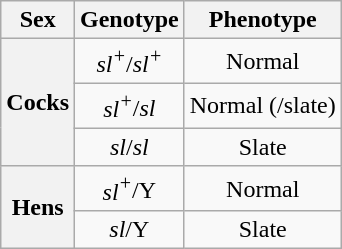<table class="wikitable" style="text-align:center" align="right">
<tr>
<th>Sex</th>
<th>Genotype</th>
<th>Phenotype</th>
</tr>
<tr>
<th rowspan=3>Cocks</th>
<td><em>sl<sup>+</sup></em>/<em>sl<sup>+</sup></em></td>
<td>Normal</td>
</tr>
<tr>
<td><em>sl<sup>+</sup></em>/<em>sl</em></td>
<td>Normal (/slate)</td>
</tr>
<tr>
<td><em>sl</em>/<em>sl</em></td>
<td>Slate</td>
</tr>
<tr>
<th rowspan=2>Hens</th>
<td><em>sl<sup>+</sup></em>/Y</td>
<td>Normal</td>
</tr>
<tr>
<td><em>sl</em>/Y</td>
<td>Slate</td>
</tr>
</table>
